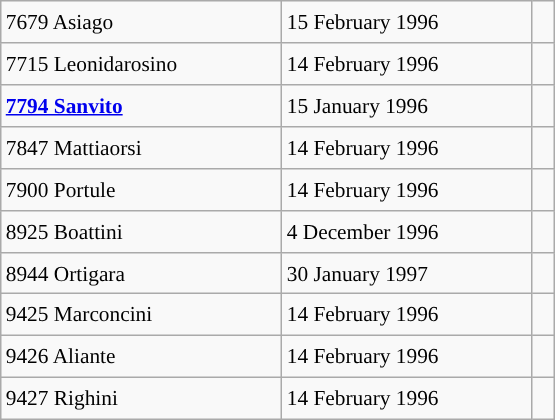<table class="wikitable" style="font-size: 89%; float: left; width: 26em; margin-right: 1em; height: 280px;">
<tr>
<td>7679 Asiago</td>
<td>15 February 1996</td>
<td> </td>
</tr>
<tr>
<td>7715 Leonidarosino</td>
<td>14 February 1996</td>
<td> </td>
</tr>
<tr>
<td><strong><a href='#'>7794 Sanvito</a></strong></td>
<td>15 January 1996</td>
<td> </td>
</tr>
<tr>
<td>7847 Mattiaorsi</td>
<td>14 February 1996</td>
<td> </td>
</tr>
<tr>
<td>7900 Portule</td>
<td>14 February 1996</td>
<td> </td>
</tr>
<tr>
<td>8925 Boattini</td>
<td>4 December 1996</td>
<td> </td>
</tr>
<tr>
<td>8944 Ortigara</td>
<td>30 January 1997</td>
<td> </td>
</tr>
<tr>
<td>9425 Marconcini</td>
<td>14 February 1996</td>
<td> </td>
</tr>
<tr>
<td>9426 Aliante</td>
<td>14 February 1996</td>
<td> </td>
</tr>
<tr>
<td>9427 Righini</td>
<td>14 February 1996</td>
<td> </td>
</tr>
</table>
